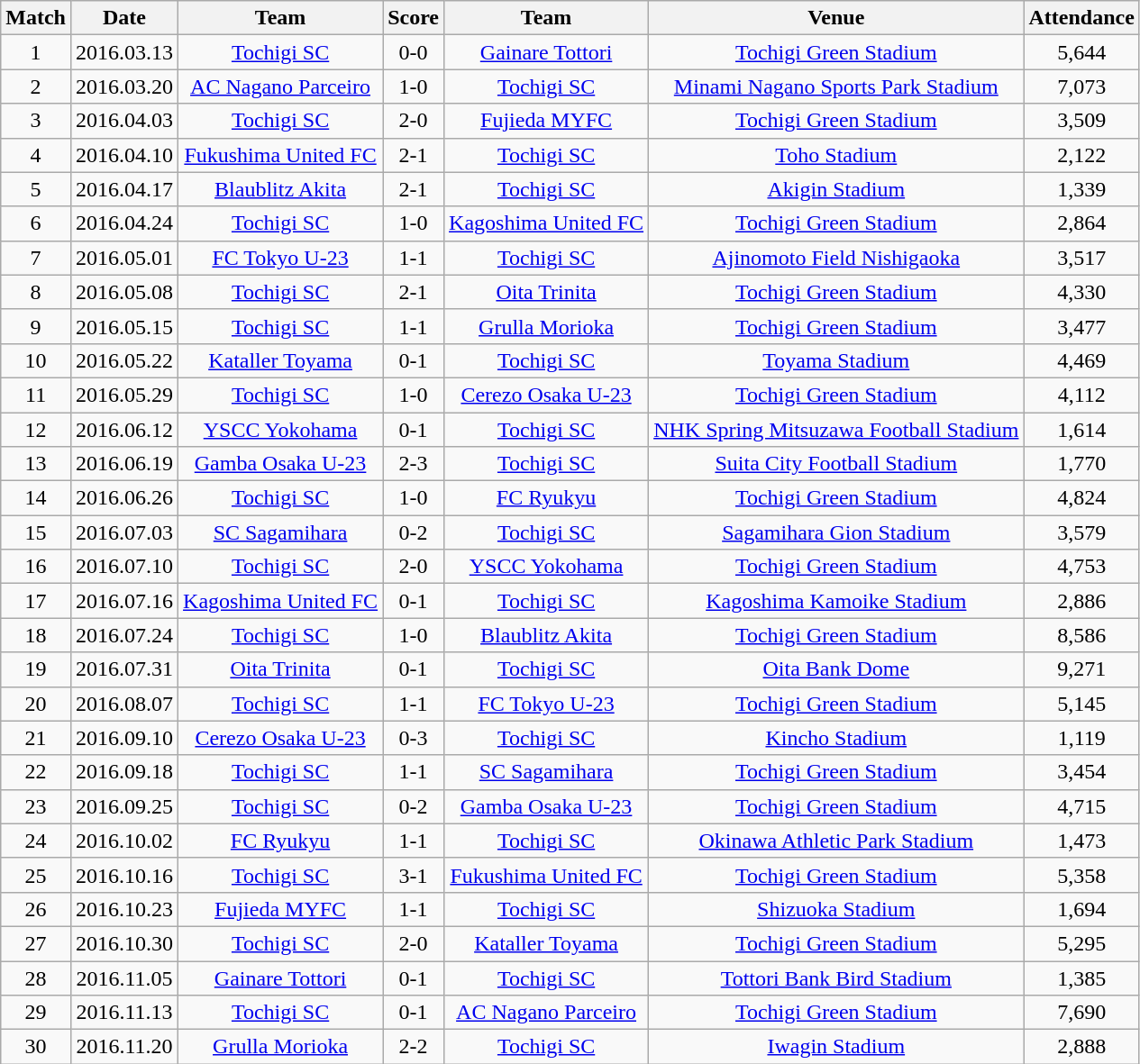<table class="wikitable" style="text-align:center;">
<tr>
<th>Match</th>
<th>Date</th>
<th>Team</th>
<th>Score</th>
<th>Team</th>
<th>Venue</th>
<th>Attendance</th>
</tr>
<tr>
<td>1</td>
<td>2016.03.13</td>
<td><a href='#'>Tochigi SC</a></td>
<td>0-0</td>
<td><a href='#'>Gainare Tottori</a></td>
<td><a href='#'>Tochigi Green Stadium</a></td>
<td>5,644</td>
</tr>
<tr>
<td>2</td>
<td>2016.03.20</td>
<td><a href='#'>AC Nagano Parceiro</a></td>
<td>1-0</td>
<td><a href='#'>Tochigi SC</a></td>
<td><a href='#'>Minami Nagano Sports Park Stadium</a></td>
<td>7,073</td>
</tr>
<tr>
<td>3</td>
<td>2016.04.03</td>
<td><a href='#'>Tochigi SC</a></td>
<td>2-0</td>
<td><a href='#'>Fujieda MYFC</a></td>
<td><a href='#'>Tochigi Green Stadium</a></td>
<td>3,509</td>
</tr>
<tr>
<td>4</td>
<td>2016.04.10</td>
<td><a href='#'>Fukushima United FC</a></td>
<td>2-1</td>
<td><a href='#'>Tochigi SC</a></td>
<td><a href='#'>Toho Stadium</a></td>
<td>2,122</td>
</tr>
<tr>
<td>5</td>
<td>2016.04.17</td>
<td><a href='#'>Blaublitz Akita</a></td>
<td>2-1</td>
<td><a href='#'>Tochigi SC</a></td>
<td><a href='#'>Akigin Stadium</a></td>
<td>1,339</td>
</tr>
<tr>
<td>6</td>
<td>2016.04.24</td>
<td><a href='#'>Tochigi SC</a></td>
<td>1-0</td>
<td><a href='#'>Kagoshima United FC</a></td>
<td><a href='#'>Tochigi Green Stadium</a></td>
<td>2,864</td>
</tr>
<tr>
<td>7</td>
<td>2016.05.01</td>
<td><a href='#'>FC Tokyo U-23</a></td>
<td>1-1</td>
<td><a href='#'>Tochigi SC</a></td>
<td><a href='#'>Ajinomoto Field Nishigaoka</a></td>
<td>3,517</td>
</tr>
<tr>
<td>8</td>
<td>2016.05.08</td>
<td><a href='#'>Tochigi SC</a></td>
<td>2-1</td>
<td><a href='#'>Oita Trinita</a></td>
<td><a href='#'>Tochigi Green Stadium</a></td>
<td>4,330</td>
</tr>
<tr>
<td>9</td>
<td>2016.05.15</td>
<td><a href='#'>Tochigi SC</a></td>
<td>1-1</td>
<td><a href='#'>Grulla Morioka</a></td>
<td><a href='#'>Tochigi Green Stadium</a></td>
<td>3,477</td>
</tr>
<tr>
<td>10</td>
<td>2016.05.22</td>
<td><a href='#'>Kataller Toyama</a></td>
<td>0-1</td>
<td><a href='#'>Tochigi SC</a></td>
<td><a href='#'>Toyama Stadium</a></td>
<td>4,469</td>
</tr>
<tr>
<td>11</td>
<td>2016.05.29</td>
<td><a href='#'>Tochigi SC</a></td>
<td>1-0</td>
<td><a href='#'>Cerezo Osaka U-23</a></td>
<td><a href='#'>Tochigi Green Stadium</a></td>
<td>4,112</td>
</tr>
<tr>
<td>12</td>
<td>2016.06.12</td>
<td><a href='#'>YSCC Yokohama</a></td>
<td>0-1</td>
<td><a href='#'>Tochigi SC</a></td>
<td><a href='#'>NHK Spring Mitsuzawa Football Stadium</a></td>
<td>1,614</td>
</tr>
<tr>
<td>13</td>
<td>2016.06.19</td>
<td><a href='#'>Gamba Osaka U-23</a></td>
<td>2-3</td>
<td><a href='#'>Tochigi SC</a></td>
<td><a href='#'>Suita City Football Stadium</a></td>
<td>1,770</td>
</tr>
<tr>
<td>14</td>
<td>2016.06.26</td>
<td><a href='#'>Tochigi SC</a></td>
<td>1-0</td>
<td><a href='#'>FC Ryukyu</a></td>
<td><a href='#'>Tochigi Green Stadium</a></td>
<td>4,824</td>
</tr>
<tr>
<td>15</td>
<td>2016.07.03</td>
<td><a href='#'>SC Sagamihara</a></td>
<td>0-2</td>
<td><a href='#'>Tochigi SC</a></td>
<td><a href='#'>Sagamihara Gion Stadium</a></td>
<td>3,579</td>
</tr>
<tr>
<td>16</td>
<td>2016.07.10</td>
<td><a href='#'>Tochigi SC</a></td>
<td>2-0</td>
<td><a href='#'>YSCC Yokohama</a></td>
<td><a href='#'>Tochigi Green Stadium</a></td>
<td>4,753</td>
</tr>
<tr>
<td>17</td>
<td>2016.07.16</td>
<td><a href='#'>Kagoshima United FC</a></td>
<td>0-1</td>
<td><a href='#'>Tochigi SC</a></td>
<td><a href='#'>Kagoshima Kamoike Stadium</a></td>
<td>2,886</td>
</tr>
<tr>
<td>18</td>
<td>2016.07.24</td>
<td><a href='#'>Tochigi SC</a></td>
<td>1-0</td>
<td><a href='#'>Blaublitz Akita</a></td>
<td><a href='#'>Tochigi Green Stadium</a></td>
<td>8,586</td>
</tr>
<tr>
<td>19</td>
<td>2016.07.31</td>
<td><a href='#'>Oita Trinita</a></td>
<td>0-1</td>
<td><a href='#'>Tochigi SC</a></td>
<td><a href='#'>Oita Bank Dome</a></td>
<td>9,271</td>
</tr>
<tr>
<td>20</td>
<td>2016.08.07</td>
<td><a href='#'>Tochigi SC</a></td>
<td>1-1</td>
<td><a href='#'>FC Tokyo U-23</a></td>
<td><a href='#'>Tochigi Green Stadium</a></td>
<td>5,145</td>
</tr>
<tr>
<td>21</td>
<td>2016.09.10</td>
<td><a href='#'>Cerezo Osaka U-23</a></td>
<td>0-3</td>
<td><a href='#'>Tochigi SC</a></td>
<td><a href='#'>Kincho Stadium</a></td>
<td>1,119</td>
</tr>
<tr>
<td>22</td>
<td>2016.09.18</td>
<td><a href='#'>Tochigi SC</a></td>
<td>1-1</td>
<td><a href='#'>SC Sagamihara</a></td>
<td><a href='#'>Tochigi Green Stadium</a></td>
<td>3,454</td>
</tr>
<tr>
<td>23</td>
<td>2016.09.25</td>
<td><a href='#'>Tochigi SC</a></td>
<td>0-2</td>
<td><a href='#'>Gamba Osaka U-23</a></td>
<td><a href='#'>Tochigi Green Stadium</a></td>
<td>4,715</td>
</tr>
<tr>
<td>24</td>
<td>2016.10.02</td>
<td><a href='#'>FC Ryukyu</a></td>
<td>1-1</td>
<td><a href='#'>Tochigi SC</a></td>
<td><a href='#'>Okinawa Athletic Park Stadium</a></td>
<td>1,473</td>
</tr>
<tr>
<td>25</td>
<td>2016.10.16</td>
<td><a href='#'>Tochigi SC</a></td>
<td>3-1</td>
<td><a href='#'>Fukushima United FC</a></td>
<td><a href='#'>Tochigi Green Stadium</a></td>
<td>5,358</td>
</tr>
<tr>
<td>26</td>
<td>2016.10.23</td>
<td><a href='#'>Fujieda MYFC</a></td>
<td>1-1</td>
<td><a href='#'>Tochigi SC</a></td>
<td><a href='#'>Shizuoka Stadium</a></td>
<td>1,694</td>
</tr>
<tr>
<td>27</td>
<td>2016.10.30</td>
<td><a href='#'>Tochigi SC</a></td>
<td>2-0</td>
<td><a href='#'>Kataller Toyama</a></td>
<td><a href='#'>Tochigi Green Stadium</a></td>
<td>5,295</td>
</tr>
<tr>
<td>28</td>
<td>2016.11.05</td>
<td><a href='#'>Gainare Tottori</a></td>
<td>0-1</td>
<td><a href='#'>Tochigi SC</a></td>
<td><a href='#'>Tottori Bank Bird Stadium</a></td>
<td>1,385</td>
</tr>
<tr>
<td>29</td>
<td>2016.11.13</td>
<td><a href='#'>Tochigi SC</a></td>
<td>0-1</td>
<td><a href='#'>AC Nagano Parceiro</a></td>
<td><a href='#'>Tochigi Green Stadium</a></td>
<td>7,690</td>
</tr>
<tr>
<td>30</td>
<td>2016.11.20</td>
<td><a href='#'>Grulla Morioka</a></td>
<td>2-2</td>
<td><a href='#'>Tochigi SC</a></td>
<td><a href='#'>Iwagin Stadium</a></td>
<td>2,888</td>
</tr>
</table>
